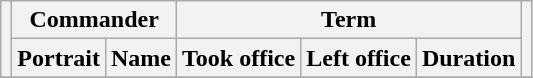<table class="wikitable" style="text-align:center;">
<tr>
<th rowspan=2></th>
<th colspan=2>Commander</th>
<th colspan=3>Term</th>
<th rowspan=2></th>
</tr>
<tr>
<th>Portrait</th>
<th>Name</th>
<th>Took office</th>
<th>Left office</th>
<th>Duration</th>
</tr>
<tr>
</tr>
</table>
